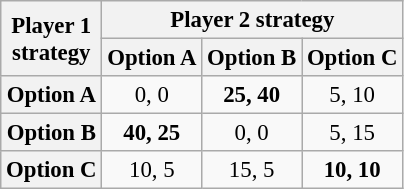<table class="wikitable floatleft" style="text-align:center; font-size:95%; margin-right:1em; margin-bottom:1ex">
<tr>
<th scope="col" rowspan="2">Player 1<br> strategy</th>
<th scope="col" colspan="3">Player 2 strategy</th>
</tr>
<tr>
<th scope="col">Option A</th>
<th scope="col">Option B</th>
<th scope="col">Option C</th>
</tr>
<tr>
<th scope="row">Option A</th>
<td>0, 0</td>
<td><strong>25, 40</strong></td>
<td>5, 10</td>
</tr>
<tr>
<th scope="row">Option B</th>
<td><strong>40, 25</strong></td>
<td>0, 0</td>
<td>5, 15</td>
</tr>
<tr>
<th scope="row">Option C</th>
<td>10, 5</td>
<td>15, 5</td>
<td><strong>10, 10</strong></td>
</tr>
</table>
